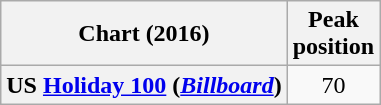<table class="wikitable plainrowheaders">
<tr>
<th scope="col">Chart (2016)</th>
<th scope="col">Peak<br>position</th>
</tr>
<tr>
<th scope="row">US <a href='#'>Holiday 100</a> (<a href='#'><em>Billboard</em></a>)</th>
<td style="text-align:center;">70</td>
</tr>
</table>
